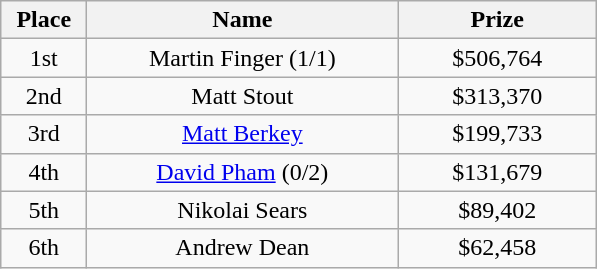<table class="wikitable">
<tr>
<th width="50">Place</th>
<th width="200">Name</th>
<th width="125">Prize</th>
</tr>
<tr>
<td align = "center">1st</td>
<td align = "center">Martin Finger (1/1)</td>
<td align = "center">$506,764</td>
</tr>
<tr>
<td align = "center">2nd</td>
<td align = "center">Matt Stout</td>
<td align = "center">$313,370</td>
</tr>
<tr>
<td align = "center">3rd</td>
<td align = "center"><a href='#'>Matt Berkey</a></td>
<td align = "center">$199,733</td>
</tr>
<tr>
<td align = "center">4th</td>
<td align = "center"><a href='#'>David Pham</a> (0/2)</td>
<td align = "center">$131,679</td>
</tr>
<tr>
<td align = "center">5th</td>
<td align = "center">Nikolai Sears</td>
<td align = "center">$89,402</td>
</tr>
<tr>
<td align = "center">6th</td>
<td align = "center">Andrew Dean</td>
<td align = "center">$62,458</td>
</tr>
</table>
